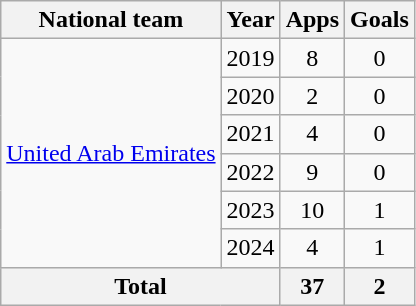<table class="wikitable" style="text-align: center;">
<tr>
<th>National team</th>
<th>Year</th>
<th>Apps</th>
<th>Goals</th>
</tr>
<tr>
<td rowspan="6"><a href='#'>United Arab Emirates</a></td>
<td>2019</td>
<td>8</td>
<td>0</td>
</tr>
<tr>
<td>2020</td>
<td>2</td>
<td>0</td>
</tr>
<tr>
<td>2021</td>
<td>4</td>
<td>0</td>
</tr>
<tr>
<td>2022</td>
<td>9</td>
<td>0</td>
</tr>
<tr>
<td>2023</td>
<td>10</td>
<td>1</td>
</tr>
<tr>
<td>2024</td>
<td>4</td>
<td>1</td>
</tr>
<tr>
<th colspan="2">Total</th>
<th>37</th>
<th>2</th>
</tr>
</table>
